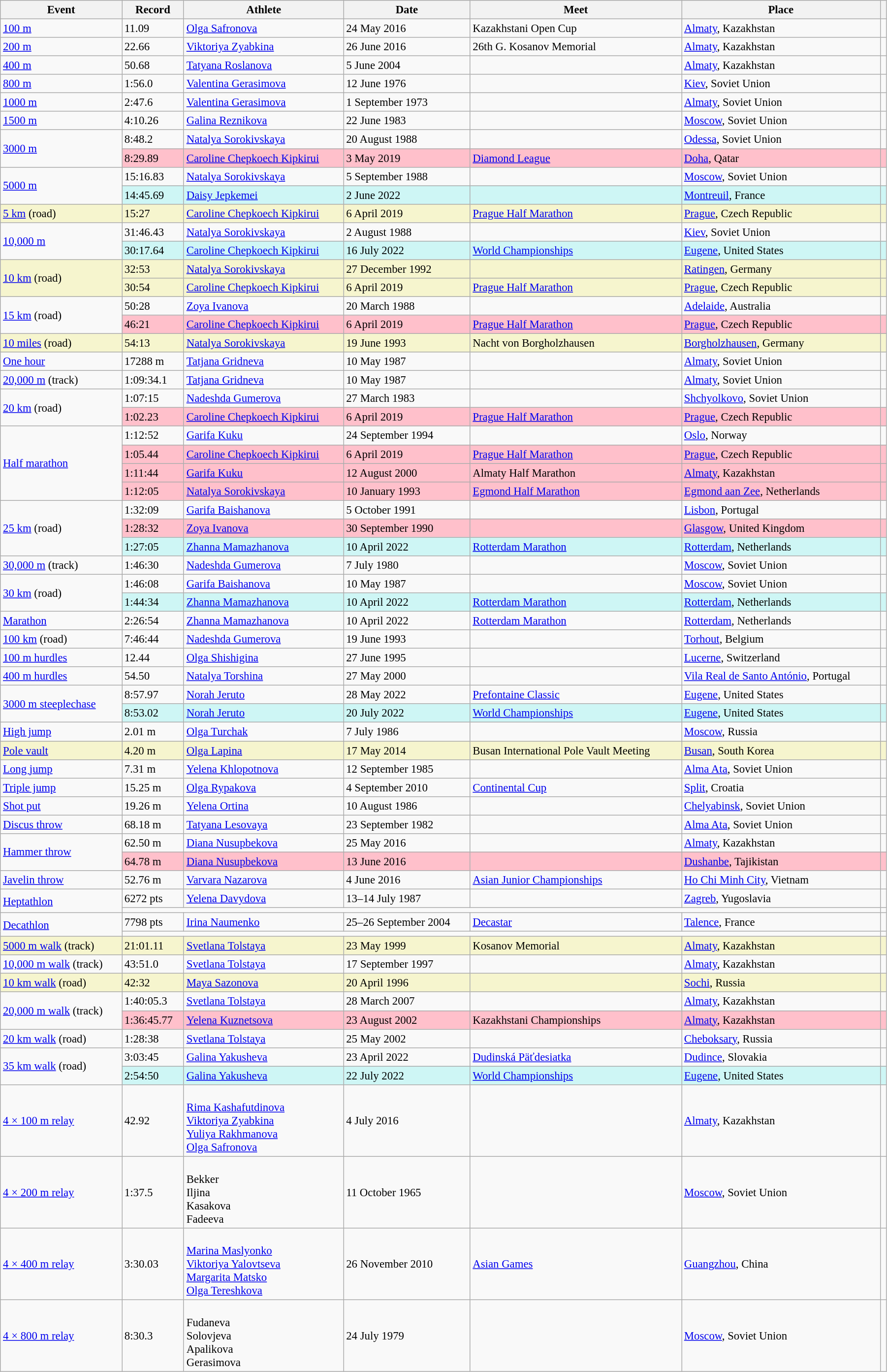<table class="wikitable" style="font-size:95%; width: 95%;">
<tr>
<th>Event</th>
<th>Record</th>
<th>Athlete</th>
<th>Date</th>
<th>Meet</th>
<th>Place</th>
<th></th>
</tr>
<tr>
<td><a href='#'>100 m</a></td>
<td>11.09 </td>
<td><a href='#'>Olga Safronova</a></td>
<td>24 May 2016</td>
<td>Kazakhstani Open Cup</td>
<td><a href='#'>Almaty</a>, Kazakhstan</td>
<td></td>
</tr>
<tr>
<td><a href='#'>200 m</a></td>
<td>22.66 </td>
<td><a href='#'>Viktoriya Zyabkina</a></td>
<td>26 June 2016</td>
<td>26th G. Kosanov Memorial</td>
<td><a href='#'>Almaty</a>, Kazakhstan</td>
<td></td>
</tr>
<tr>
<td><a href='#'>400 m</a></td>
<td>50.68</td>
<td><a href='#'>Tatyana Roslanova</a></td>
<td>5 June 2004</td>
<td></td>
<td><a href='#'>Almaty</a>, Kazakhstan</td>
<td></td>
</tr>
<tr>
<td><a href='#'>800 m</a></td>
<td>1:56.0 </td>
<td><a href='#'>Valentina Gerasimova</a></td>
<td>12 June 1976</td>
<td></td>
<td><a href='#'>Kiev</a>, Soviet Union</td>
<td></td>
</tr>
<tr>
<td><a href='#'>1000 m</a></td>
<td>2:47.6 </td>
<td><a href='#'>Valentina Gerasimova</a></td>
<td>1 September 1973</td>
<td></td>
<td><a href='#'>Almaty</a>, Soviet Union</td>
<td></td>
</tr>
<tr>
<td><a href='#'>1500 m</a></td>
<td>4:10.26</td>
<td><a href='#'>Galina Reznikova</a></td>
<td>22 June 1983</td>
<td></td>
<td><a href='#'>Moscow</a>, Soviet Union</td>
<td></td>
</tr>
<tr>
<td rowspan=2><a href='#'>3000 m</a></td>
<td>8:48.2 </td>
<td><a href='#'>Natalya Sorokivskaya</a></td>
<td>20 August 1988</td>
<td></td>
<td><a href='#'>Odessa</a>, Soviet Union</td>
<td></td>
</tr>
<tr style="background:pink">
<td>8:29.89</td>
<td><a href='#'>Caroline Chepkoech Kipkirui</a> </td>
<td>3 May 2019</td>
<td><a href='#'>Diamond League</a></td>
<td><a href='#'>Doha</a>, Qatar</td>
<td></td>
</tr>
<tr>
<td rowspan=2><a href='#'>5000 m</a></td>
<td>15:16.83</td>
<td><a href='#'>Natalya Sorokivskaya</a></td>
<td>5 September 1988</td>
<td></td>
<td><a href='#'>Moscow</a>, Soviet Union</td>
<td></td>
</tr>
<tr bgcolor=#CEF6F5>
<td>14:45.69</td>
<td><a href='#'>Daisy Jepkemei</a></td>
<td>2 June 2022</td>
<td></td>
<td><a href='#'>Montreuil</a>, France</td>
<td></td>
</tr>
<tr style="background:#f6F5CE;">
<td><a href='#'>5 km</a> (road)</td>
<td>15:27</td>
<td><a href='#'>Caroline Chepkoech Kipkirui</a> </td>
<td>6 April 2019</td>
<td><a href='#'>Prague Half Marathon</a></td>
<td><a href='#'>Prague</a>, Czech Republic</td>
<td></td>
</tr>
<tr>
<td rowspan=2><a href='#'>10,000 m</a></td>
<td>31:46.43</td>
<td><a href='#'>Natalya Sorokivskaya</a></td>
<td>2 August 1988</td>
<td></td>
<td><a href='#'>Kiev</a>, Soviet Union</td>
<td></td>
</tr>
<tr bgcolor=#CEF6F5>
<td>30:17.64</td>
<td><a href='#'>Caroline Chepkoech Kipkirui</a></td>
<td>16 July 2022</td>
<td><a href='#'>World Championships</a></td>
<td><a href='#'>Eugene</a>, United States</td>
<td></td>
</tr>
<tr style="background:#f6F5CE;">
<td rowspan=2><a href='#'>10 km</a> (road)</td>
<td>32:53</td>
<td><a href='#'>Natalya Sorokivskaya</a></td>
<td>27 December 1992</td>
<td></td>
<td><a href='#'>Ratingen</a>, Germany</td>
<td></td>
</tr>
<tr style="background:#f6F5CE;">
<td>30:54</td>
<td><a href='#'>Caroline Chepkoech Kipkirui</a> </td>
<td>6 April 2019</td>
<td><a href='#'>Prague Half Marathon</a></td>
<td><a href='#'>Prague</a>, Czech Republic</td>
<td></td>
</tr>
<tr>
<td rowspan=2><a href='#'>15 km</a> (road)</td>
<td>50:28</td>
<td><a href='#'>Zoya Ivanova</a></td>
<td>20 March 1988</td>
<td></td>
<td><a href='#'>Adelaide</a>, Australia</td>
<td></td>
</tr>
<tr style="background:pink">
<td>46:21</td>
<td><a href='#'>Caroline Chepkoech Kipkirui</a> </td>
<td>6 April 2019</td>
<td><a href='#'>Prague Half Marathon</a></td>
<td><a href='#'>Prague</a>, Czech Republic</td>
<td></td>
</tr>
<tr style="background:#f6F5CE;">
<td><a href='#'>10 miles</a> (road)</td>
<td>54:13</td>
<td><a href='#'>Natalya Sorokivskaya</a></td>
<td>19 June 1993</td>
<td>Nacht von Borgholzhausen</td>
<td><a href='#'>Borgholzhausen</a>, Germany</td>
<td></td>
</tr>
<tr>
<td><a href='#'>One hour</a></td>
<td>17288 m</td>
<td><a href='#'>Tatjana Gridneva</a></td>
<td>10 May 1987</td>
<td></td>
<td><a href='#'>Almaty</a>, Soviet Union</td>
<td></td>
</tr>
<tr>
<td><a href='#'>20,000 m</a> (track)</td>
<td>1:09:34.1</td>
<td><a href='#'>Tatjana Gridneva</a></td>
<td>10 May 1987</td>
<td></td>
<td><a href='#'>Almaty</a>, Soviet Union</td>
<td></td>
</tr>
<tr>
<td rowspan=2><a href='#'>20 km</a> (road)</td>
<td>1:07:15</td>
<td><a href='#'>Nadeshda Gumerova</a></td>
<td>27 March 1983</td>
<td></td>
<td><a href='#'>Shchyolkovo</a>, Soviet Union</td>
<td></td>
</tr>
<tr style="background:pink">
<td>1:02.23</td>
<td><a href='#'>Caroline Chepkoech Kipkirui</a> </td>
<td>6 April 2019</td>
<td><a href='#'>Prague Half Marathon</a></td>
<td><a href='#'>Prague</a>, Czech Republic</td>
<td></td>
</tr>
<tr>
<td rowspan=4><a href='#'>Half marathon</a></td>
<td>1:12:52</td>
<td><a href='#'>Garifa Kuku</a></td>
<td>24 September 1994</td>
<td></td>
<td><a href='#'>Oslo</a>, Norway</td>
<td></td>
</tr>
<tr style="background:pink">
<td>1:05.44</td>
<td><a href='#'>Caroline Chepkoech Kipkirui</a> </td>
<td>6 April 2019</td>
<td><a href='#'>Prague Half Marathon</a></td>
<td><a href='#'>Prague</a>, Czech Republic</td>
<td></td>
</tr>
<tr style="background:pink">
<td>1:11:44</td>
<td><a href='#'>Garifa Kuku</a></td>
<td>12 August 2000</td>
<td>Almaty Half Marathon</td>
<td><a href='#'>Almaty</a>, Kazakhstan</td>
<td></td>
</tr>
<tr style="background:pink">
<td>1:12:05</td>
<td><a href='#'>Natalya Sorokivskaya</a></td>
<td>10 January 1993</td>
<td><a href='#'>Egmond Half Marathon</a></td>
<td><a href='#'>Egmond aan Zee</a>, Netherlands</td>
<td></td>
</tr>
<tr>
<td rowspan=3><a href='#'>25 km</a> (road)</td>
<td>1:32:09</td>
<td><a href='#'>Garifa Baishanova</a></td>
<td>5 October 1991</td>
<td></td>
<td><a href='#'>Lisbon</a>, Portugal</td>
<td></td>
</tr>
<tr style="background:pink">
<td>1:28:32</td>
<td><a href='#'>Zoya Ivanova</a></td>
<td>30 September 1990</td>
<td></td>
<td><a href='#'>Glasgow</a>, United Kingdom</td>
<td></td>
</tr>
<tr bgcolor=#CEF6F5>
<td>1:27:05</td>
<td><a href='#'>Zhanna Mamazhanova</a></td>
<td>10 April 2022</td>
<td><a href='#'>Rotterdam Marathon</a></td>
<td><a href='#'>Rotterdam</a>, Netherlands</td>
<td></td>
</tr>
<tr>
<td><a href='#'>30,000 m</a> (track)</td>
<td>1:46:30</td>
<td><a href='#'>Nadeshda Gumerova</a></td>
<td>7 July 1980</td>
<td></td>
<td><a href='#'>Moscow</a>, Soviet Union</td>
<td></td>
</tr>
<tr>
<td rowspan=2><a href='#'>30 km</a> (road)</td>
<td>1:46:08</td>
<td><a href='#'>Garifa Baishanova</a></td>
<td>10 May 1987</td>
<td></td>
<td><a href='#'>Moscow</a>, Soviet Union</td>
<td></td>
</tr>
<tr bgcolor=#CEF6F5>
<td>1:44:34</td>
<td><a href='#'>Zhanna Mamazhanova</a></td>
<td>10 April 2022</td>
<td><a href='#'>Rotterdam Marathon</a></td>
<td><a href='#'>Rotterdam</a>, Netherlands</td>
<td></td>
</tr>
<tr>
<td><a href='#'>Marathon</a></td>
<td>2:26:54</td>
<td><a href='#'>Zhanna Mamazhanova</a></td>
<td>10 April 2022</td>
<td><a href='#'>Rotterdam Marathon</a></td>
<td><a href='#'>Rotterdam</a>, Netherlands</td>
<td></td>
</tr>
<tr>
<td><a href='#'>100 km</a> (road)</td>
<td>7:46:44</td>
<td><a href='#'>Nadeshda Gumerova</a></td>
<td>19 June 1993</td>
<td></td>
<td><a href='#'>Torhout</a>, Belgium</td>
<td></td>
</tr>
<tr>
<td><a href='#'>100 m hurdles</a></td>
<td>12.44 </td>
<td><a href='#'>Olga Shishigina</a></td>
<td>27 June 1995</td>
<td></td>
<td><a href='#'>Lucerne</a>, Switzerland</td>
<td></td>
</tr>
<tr>
<td><a href='#'>400 m hurdles</a></td>
<td>54.50</td>
<td><a href='#'>Natalya Torshina</a></td>
<td>27 May 2000</td>
<td></td>
<td><a href='#'>Vila Real de Santo António</a>, Portugal</td>
<td></td>
</tr>
<tr>
<td rowspan=2><a href='#'>3000 m steeplechase</a></td>
<td>8:57.97</td>
<td><a href='#'>Norah Jeruto</a></td>
<td>28 May 2022</td>
<td><a href='#'>Prefontaine Classic</a></td>
<td><a href='#'>Eugene</a>, United States</td>
<td></td>
</tr>
<tr bgcolor=#CEF6F5>
<td>8:53.02</td>
<td><a href='#'>Norah Jeruto</a></td>
<td>20 July 2022</td>
<td><a href='#'>World Championships</a></td>
<td><a href='#'>Eugene</a>, United States</td>
<td></td>
</tr>
<tr>
<td><a href='#'>High jump</a></td>
<td>2.01 m</td>
<td><a href='#'>Olga Turchak</a></td>
<td>7 July 1986</td>
<td></td>
<td><a href='#'>Moscow</a>, Russia</td>
<td></td>
</tr>
<tr style="background:#f6F5CE;">
<td><a href='#'>Pole vault</a></td>
<td>4.20 m </td>
<td><a href='#'>Olga Lapina</a></td>
<td>17 May 2014</td>
<td>Busan International Pole Vault Meeting</td>
<td><a href='#'>Busan</a>, South Korea</td>
<td></td>
</tr>
<tr>
<td><a href='#'>Long jump</a></td>
<td>7.31 m </td>
<td><a href='#'>Yelena Khlopotnova</a></td>
<td>12 September 1985</td>
<td></td>
<td><a href='#'>Alma Ata</a>, Soviet Union</td>
<td></td>
</tr>
<tr>
<td><a href='#'>Triple jump</a></td>
<td>15.25 m </td>
<td><a href='#'>Olga Rypakova</a></td>
<td>4 September 2010</td>
<td><a href='#'>Continental Cup</a></td>
<td><a href='#'>Split</a>, Croatia</td>
<td></td>
</tr>
<tr>
<td><a href='#'>Shot put</a></td>
<td>19.26 m</td>
<td><a href='#'>Yelena Ortina</a></td>
<td>10 August 1986</td>
<td></td>
<td><a href='#'>Chelyabinsk</a>, Soviet Union</td>
<td></td>
</tr>
<tr>
<td><a href='#'>Discus throw</a></td>
<td>68.18 m</td>
<td><a href='#'>Tatyana Lesovaya</a></td>
<td>23 September 1982</td>
<td></td>
<td><a href='#'>Alma Ata</a>, Soviet Union</td>
<td></td>
</tr>
<tr>
<td rowspan=2><a href='#'>Hammer throw</a></td>
<td>62.50 m</td>
<td><a href='#'>Diana Nusupbekova</a></td>
<td>25 May 2016</td>
<td></td>
<td><a href='#'>Almaty</a>, Kazakhstan</td>
<td></td>
</tr>
<tr style="background:pink">
<td>64.78 m</td>
<td><a href='#'>Diana Nusupbekova</a></td>
<td>13 June 2016</td>
<td></td>
<td><a href='#'>Dushanbe</a>, Tajikistan</td>
<td></td>
</tr>
<tr>
<td><a href='#'>Javelin throw</a></td>
<td>52.76 m</td>
<td><a href='#'>Varvara Nazarova</a></td>
<td>4 June 2016</td>
<td><a href='#'>Asian Junior Championships</a></td>
<td><a href='#'>Ho Chi Minh City</a>, Vietnam</td>
<td></td>
</tr>
<tr>
<td rowspan=2><a href='#'>Heptathlon</a></td>
<td>6272 pts</td>
<td><a href='#'>Yelena Davydova</a></td>
<td>13–14 July 1987</td>
<td></td>
<td><a href='#'>Zagreb</a>, Yugoslavia</td>
<td></td>
</tr>
<tr>
<td colspan=5></td>
<td></td>
</tr>
<tr>
<td rowspan=2><a href='#'>Decathlon</a></td>
<td>7798 pts</td>
<td><a href='#'>Irina Naumenko</a></td>
<td>25–26 September 2004</td>
<td><a href='#'>Decastar</a></td>
<td><a href='#'>Talence</a>, France</td>
<td></td>
</tr>
<tr>
<td colspan=5></td>
<td></td>
</tr>
<tr style="background:#f6F5CE;">
<td><a href='#'>5000 m walk</a> (track)</td>
<td>21:01.11</td>
<td><a href='#'>Svetlana Tolstaya</a></td>
<td>23 May 1999</td>
<td>Kosanov Memorial</td>
<td><a href='#'>Almaty</a>, Kazakhstan</td>
<td></td>
</tr>
<tr>
<td><a href='#'>10,000 m walk</a> (track)</td>
<td>43:51.0 </td>
<td><a href='#'>Svetlana Tolstaya</a></td>
<td>17 September 1997</td>
<td></td>
<td><a href='#'>Almaty</a>, Kazakhstan</td>
<td></td>
</tr>
<tr style="background:#f6F5CE;">
<td><a href='#'>10 km walk</a> (road)</td>
<td>42:32</td>
<td><a href='#'>Maya Sazonova</a></td>
<td>20 April 1996</td>
<td></td>
<td><a href='#'>Sochi</a>, Russia</td>
<td></td>
</tr>
<tr>
<td rowspan=2><a href='#'>20,000 m walk</a> (track)</td>
<td>1:40:05.3</td>
<td><a href='#'>Svetlana Tolstaya</a></td>
<td>28 March 2007</td>
<td></td>
<td><a href='#'>Almaty</a>, Kazakhstan</td>
<td></td>
</tr>
<tr style="background:pink">
<td>1:36:45.77</td>
<td><a href='#'>Yelena Kuznetsova</a></td>
<td>23 August 2002</td>
<td>Kazakhstani Championships</td>
<td><a href='#'>Almaty</a>, Kazakhstan</td>
<td></td>
</tr>
<tr>
<td><a href='#'>20 km walk</a> (road)</td>
<td>1:28:38</td>
<td><a href='#'>Svetlana Tolstaya</a></td>
<td>25 May 2002</td>
<td></td>
<td><a href='#'>Cheboksary</a>, Russia</td>
<td></td>
</tr>
<tr>
<td rowspan=2><a href='#'>35 km walk</a> (road)</td>
<td>3:03:45</td>
<td><a href='#'>Galina Yakusheva</a></td>
<td>23 April 2022</td>
<td><a href='#'>Dudinská Päťdesiatka</a></td>
<td><a href='#'>Dudince</a>, Slovakia</td>
<td></td>
</tr>
<tr bgcolor=#CEF6F5>
<td>2:54:50</td>
<td><a href='#'>Galina Yakusheva</a></td>
<td>22 July 2022</td>
<td><a href='#'>World Championships</a></td>
<td><a href='#'>Eugene</a>, United States</td>
<td></td>
</tr>
<tr>
<td><a href='#'>4 × 100 m relay</a></td>
<td>42.92</td>
<td><br><a href='#'>Rima Kashafutdinova</a><br><a href='#'>Viktoriya Zyabkina</a><br><a href='#'>Yuliya Rakhmanova</a><br><a href='#'>Olga Safronova</a></td>
<td>4 July 2016</td>
<td></td>
<td><a href='#'>Almaty</a>, Kazakhstan</td>
<td></td>
</tr>
<tr>
<td><a href='#'>4 × 200 m relay</a></td>
<td>1:37.5 </td>
<td><br>Bekker<br>Iljina<br>Kasakova<br>Fadeeva</td>
<td>11 October 1965</td>
<td></td>
<td><a href='#'>Moscow</a>, Soviet Union</td>
<td></td>
</tr>
<tr>
<td><a href='#'>4 × 400 m relay</a></td>
<td>3:30.03</td>
<td><br><a href='#'>Marina Maslyonko</a><br><a href='#'>Viktoriya Yalovtseva</a><br><a href='#'>Margarita Matsko</a><br><a href='#'>Olga Tereshkova</a></td>
<td>26 November 2010</td>
<td><a href='#'>Asian Games</a></td>
<td><a href='#'>Guangzhou</a>, China</td>
<td></td>
</tr>
<tr>
<td><a href='#'>4 × 800 m relay</a></td>
<td>8:30.3 </td>
<td><br>Fudaneva<br>Solovjeva<br>Apalikova<br>Gerasimova</td>
<td>24 July 1979</td>
<td></td>
<td><a href='#'>Moscow</a>, Soviet Union</td>
<td></td>
</tr>
</table>
